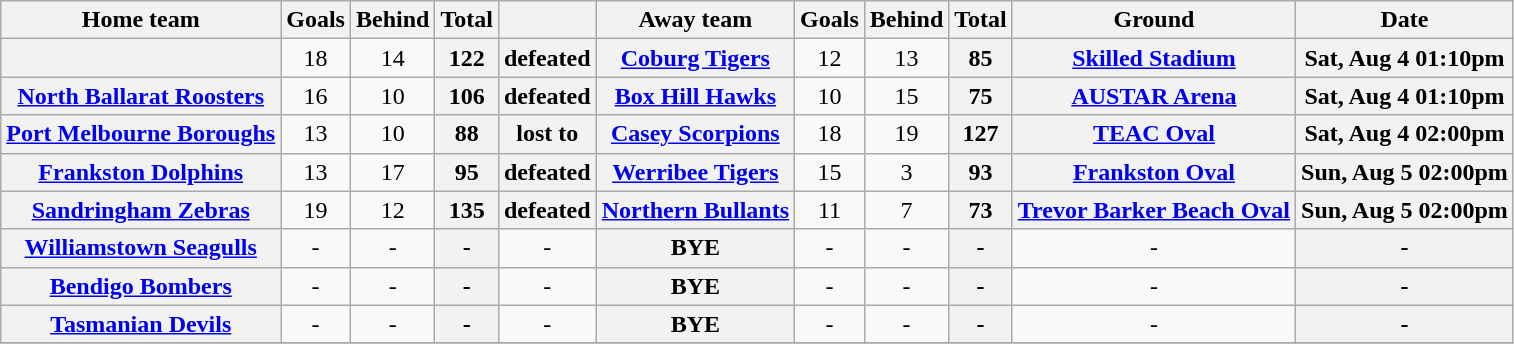<table class="wikitable">
<tr>
<th align=center>Home team</th>
<th align=center>Goals</th>
<th align=center>Behind</th>
<th align=center>Total</th>
<th align=center></th>
<th align=center>Away team</th>
<th align=center>Goals</th>
<th align=center>Behind</th>
<th align=center>Total</th>
<th align=center>Ground</th>
<th align=center>Date</th>
</tr>
<tr>
<th align=center></th>
<td align=center>18</td>
<td align=center>14</td>
<th align=center>122</th>
<th align=center>defeated</th>
<th align=center><a href='#'>Coburg Tigers</a></th>
<td align=center>12</td>
<td align=center>13</td>
<th align=center>85</th>
<th align=center><a href='#'>Skilled Stadium</a></th>
<th align=center>Sat, Aug 4 01:10pm</th>
</tr>
<tr>
<th align=center><a href='#'>North Ballarat Roosters</a></th>
<td align=center>16</td>
<td align=center>10</td>
<th align=center>106</th>
<th align=center>defeated</th>
<th align=center><a href='#'>Box Hill Hawks</a></th>
<td align=center>10</td>
<td align=center>15</td>
<th align=center>75</th>
<th align=center><a href='#'>AUSTAR Arena</a></th>
<th align=center>Sat, Aug 4 01:10pm</th>
</tr>
<tr>
<th align=center><a href='#'>Port Melbourne Boroughs</a></th>
<td align=center>13</td>
<td align=center>10</td>
<th align=center>88</th>
<th align=center>lost to</th>
<th align=center><a href='#'>Casey Scorpions</a></th>
<td align=center>18</td>
<td align=center>19</td>
<th align=center>127</th>
<th align=center><a href='#'>TEAC Oval</a></th>
<th align=center>Sat, Aug 4 02:00pm</th>
</tr>
<tr>
<th align=center><a href='#'>Frankston Dolphins</a></th>
<td align=center>13</td>
<td align=center>17</td>
<th align=center>95</th>
<th align=center>defeated</th>
<th align=center><a href='#'>Werribee Tigers</a></th>
<td align=center>15</td>
<td align=center>3</td>
<th align=center>93</th>
<th align=center><a href='#'>Frankston Oval</a></th>
<th align=center>Sun, Aug 5 02:00pm</th>
</tr>
<tr>
<th align=center><a href='#'>Sandringham Zebras</a></th>
<td align=center>19</td>
<td align=center>12</td>
<th align=center>135</th>
<th align=center>defeated</th>
<th align=center><a href='#'>Northern Bullants</a></th>
<td align=center>11</td>
<td align=center>7</td>
<th align=center>73</th>
<th align=center><a href='#'>Trevor Barker Beach Oval</a></th>
<th align=center>Sun, Aug 5 02:00pm</th>
</tr>
<tr>
<th align=center><a href='#'>Williamstown Seagulls</a></th>
<td align=center>-</td>
<td align=center>-</td>
<th align=center>-</th>
<td align=center>-</td>
<th align=center>BYE</th>
<td align=center>-</td>
<td align=center>-</td>
<th align=center>-</th>
<td align=center>-</td>
<th align=center>-</th>
</tr>
<tr>
<th align=center><a href='#'>Bendigo Bombers</a></th>
<td align=center>-</td>
<td align=center>-</td>
<th align=center>-</th>
<td align=center>-</td>
<th align=center>BYE</th>
<td align=center>-</td>
<td align=center>-</td>
<th align=center>-</th>
<td align=center>-</td>
<th align=center>-</th>
</tr>
<tr>
<th align=center><a href='#'>Tasmanian Devils</a></th>
<td align=center>-</td>
<td align=center>-</td>
<th align=center>-</th>
<td align=center>-</td>
<th align=center>BYE</th>
<td align=center>-</td>
<td align=center>-</td>
<th align=center>-</th>
<td align=center>-</td>
<th align=center>-</th>
</tr>
<tr>
</tr>
</table>
